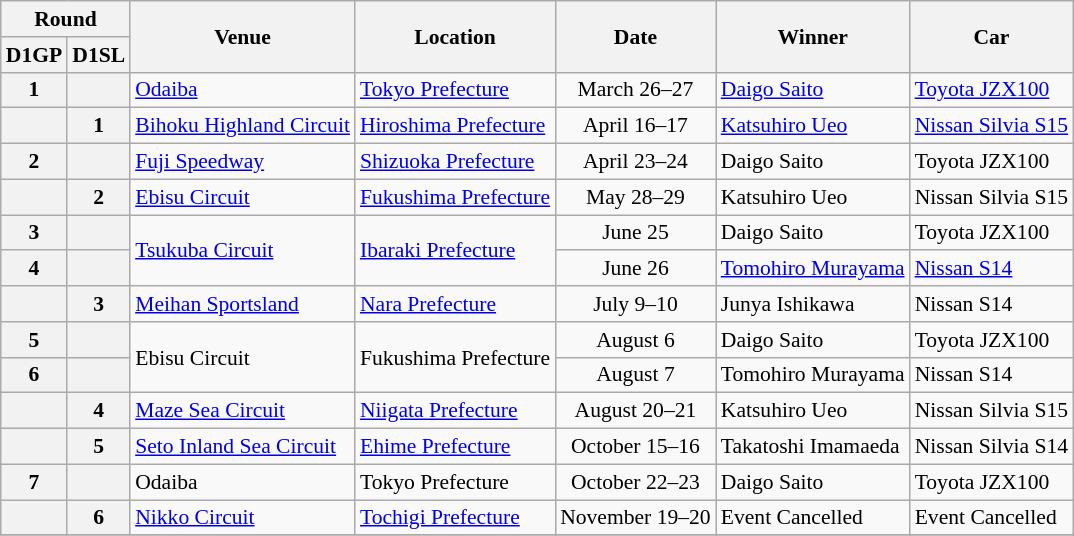<table class="wikitable" style="font-size: 90%;">
<tr>
<th colspan=2>Round</th>
<th rowspan=2>Venue</th>
<th rowspan=2>Location</th>
<th rowspan=2>Date</th>
<th rowspan=2>Winner</th>
<th rowspan=2>Car</th>
</tr>
<tr>
<th>D1GP</th>
<th>D1SL</th>
</tr>
<tr>
<th>1</th>
<th></th>
<td><a href='#'>Odaiba</a></td>
<td><a href='#'>Tokyo Prefecture</a></td>
<td align="center">March 26–27</td>
<td><a href='#'>Daigo Saito</a></td>
<td><a href='#'>Toyota JZX100</a></td>
</tr>
<tr>
<th></th>
<th>1</th>
<td><a href='#'>Bihoku Highland Circuit</a></td>
<td><a href='#'>Hiroshima Prefecture</a></td>
<td align="center">April 16–17</td>
<td><a href='#'>Katsuhiro Ueo</a></td>
<td><a href='#'>Nissan Silvia S15</a></td>
</tr>
<tr>
<th>2</th>
<th></th>
<td><a href='#'>Fuji Speedway</a></td>
<td><a href='#'>Shizuoka Prefecture</a></td>
<td align="center">April 23–24</td>
<td>Daigo Saito</td>
<td>Toyota JZX100</td>
</tr>
<tr>
<th></th>
<th>2</th>
<td><a href='#'>Ebisu Circuit</a></td>
<td><a href='#'>Fukushima Prefecture</a></td>
<td align="center">May 28–29</td>
<td>Katsuhiro Ueo</td>
<td>Nissan Silvia S15</td>
</tr>
<tr>
<th>3</th>
<th></th>
<td rowspan=2><a href='#'>Tsukuba Circuit</a></td>
<td rowspan=2><a href='#'>Ibaraki Prefecture</a></td>
<td align="center">June 25</td>
<td>Daigo Saito</td>
<td>Toyota JZX100</td>
</tr>
<tr>
<th>4</th>
<th></th>
<td align="center">June 26</td>
<td><a href='#'>Tomohiro Murayama</a></td>
<td><a href='#'>Nissan S14</a></td>
</tr>
<tr>
<th></th>
<th>3</th>
<td><a href='#'>Meihan Sportsland</a></td>
<td><a href='#'>Nara Prefecture</a></td>
<td align="center">July 9–10</td>
<td>Junya Ishikawa</td>
<td>Nissan S14</td>
</tr>
<tr>
<th>5</th>
<th></th>
<td rowspan=2>Ebisu Circuit</td>
<td rowspan=2>Fukushima Prefecture</td>
<td align="center">August 6</td>
<td>Daigo Saito</td>
<td>Toyota JZX100</td>
</tr>
<tr>
<th>6</th>
<th></th>
<td align="center">August 7</td>
<td>Tomohiro Murayama</td>
<td>Nissan S14</td>
</tr>
<tr>
<th></th>
<th>4</th>
<td><a href='#'>Maze Sea Circuit</a></td>
<td><a href='#'>Niigata Prefecture</a></td>
<td align="center">August 20–21</td>
<td>Katsuhiro Ueo</td>
<td>Nissan Silvia S15</td>
</tr>
<tr>
<th></th>
<th>5</th>
<td><a href='#'>Seto Inland Sea Circuit</a></td>
<td><a href='#'>Ehime Prefecture</a></td>
<td align="center">October 15–16</td>
<td>Takatoshi Imamaeda</td>
<td>Nissan Silvia S14</td>
</tr>
<tr>
<th>7</th>
<th></th>
<td>Odaiba</td>
<td>Tokyo Prefecture</td>
<td align="center">October 22–23</td>
<td>Daigo Saito</td>
<td>Toyota JZX100</td>
</tr>
<tr>
<th></th>
<th>6</th>
<td><a href='#'>Nikko Circuit</a></td>
<td><a href='#'>Tochigi Prefecture</a></td>
<td align="center">November 19–20</td>
<td>Event Cancelled</td>
<td>Event Cancelled</td>
</tr>
<tr>
</tr>
</table>
